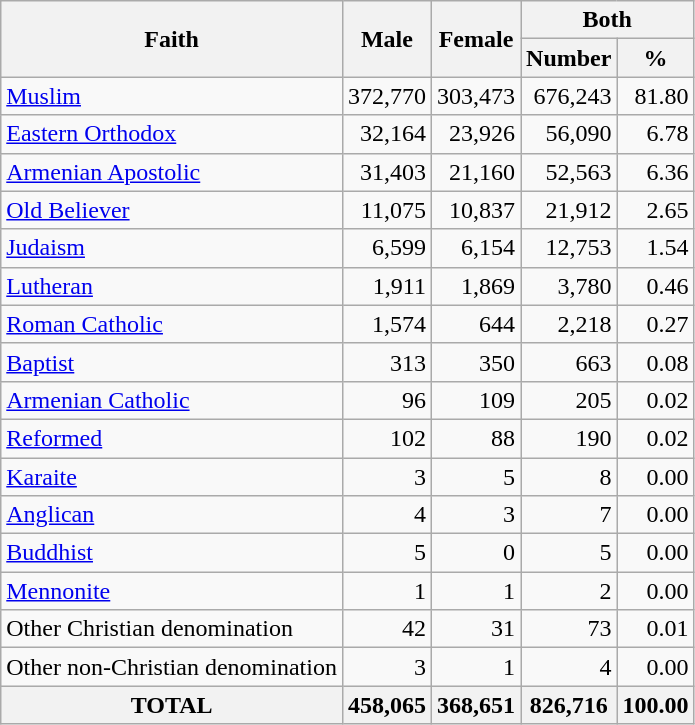<table class="wikitable sortable">
<tr>
<th rowspan="2">Faith</th>
<th rowspan="2">Male</th>
<th rowspan="2">Female</th>
<th colspan="2">Both</th>
</tr>
<tr>
<th>Number</th>
<th>%</th>
</tr>
<tr>
<td><a href='#'>Muslim</a></td>
<td align="right">372,770</td>
<td align="right">303,473</td>
<td align="right">676,243</td>
<td align="right">81.80</td>
</tr>
<tr>
<td><a href='#'>Eastern Orthodox</a></td>
<td align="right">32,164</td>
<td align="right">23,926</td>
<td align="right">56,090</td>
<td align="right">6.78</td>
</tr>
<tr>
<td><a href='#'>Armenian Apostolic</a></td>
<td align="right">31,403</td>
<td align="right">21,160</td>
<td align="right">52,563</td>
<td align="right">6.36</td>
</tr>
<tr>
<td><a href='#'>Old Believer</a></td>
<td align="right">11,075</td>
<td align="right">10,837</td>
<td align="right">21,912</td>
<td align="right">2.65</td>
</tr>
<tr>
<td><a href='#'>Judaism</a></td>
<td align="right">6,599</td>
<td align="right">6,154</td>
<td align="right">12,753</td>
<td align="right">1.54</td>
</tr>
<tr>
<td><a href='#'>Lutheran</a></td>
<td align="right">1,911</td>
<td align="right">1,869</td>
<td align="right">3,780</td>
<td align="right">0.46</td>
</tr>
<tr>
<td><a href='#'>Roman Catholic</a></td>
<td align="right">1,574</td>
<td align="right">644</td>
<td align="right">2,218</td>
<td align="right">0.27</td>
</tr>
<tr>
<td><a href='#'>Baptist</a></td>
<td align="right">313</td>
<td align="right">350</td>
<td align="right">663</td>
<td align="right">0.08</td>
</tr>
<tr>
<td><a href='#'>Armenian Catholic</a></td>
<td align="right">96</td>
<td align="right">109</td>
<td align="right">205</td>
<td align="right">0.02</td>
</tr>
<tr>
<td><a href='#'>Reformed</a></td>
<td align="right">102</td>
<td align="right">88</td>
<td align="right">190</td>
<td align="right">0.02</td>
</tr>
<tr>
<td><a href='#'>Karaite</a></td>
<td align="right">3</td>
<td align="right">5</td>
<td align="right">8</td>
<td align="right">0.00</td>
</tr>
<tr>
<td><a href='#'>Anglican</a></td>
<td align="right">4</td>
<td align="right">3</td>
<td align="right">7</td>
<td align="right">0.00</td>
</tr>
<tr>
<td><a href='#'>Buddhist</a></td>
<td align="right">5</td>
<td align="right">0</td>
<td align="right">5</td>
<td align="right">0.00</td>
</tr>
<tr>
<td><a href='#'>Mennonite</a></td>
<td align="right">1</td>
<td align="right">1</td>
<td align="right">2</td>
<td align="right">0.00</td>
</tr>
<tr>
<td>Other Christian denomination</td>
<td align="right">42</td>
<td align="right">31</td>
<td align="right">73</td>
<td align="right">0.01</td>
</tr>
<tr>
<td>Other non-Christian denomination</td>
<td align="right">3</td>
<td align="right">1</td>
<td align="right">4</td>
<td align="right">0.00</td>
</tr>
<tr>
<th>TOTAL</th>
<th>458,065</th>
<th>368,651</th>
<th>826,716</th>
<th>100.00</th>
</tr>
</table>
